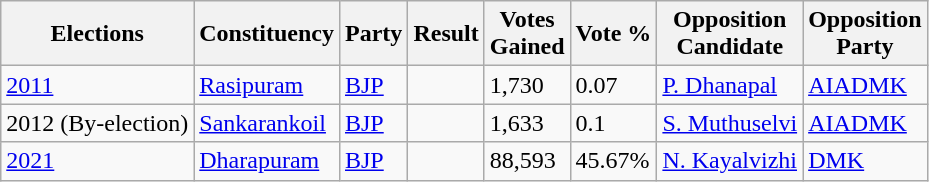<table class="wikitable sortable">
<tr>
<th>Elections</th>
<th>Constituency</th>
<th>Party</th>
<th>Result</th>
<th>Votes<br>Gained</th>
<th>Vote %</th>
<th>Opposition<br>Candidate</th>
<th>Opposition<br>Party</th>
</tr>
<tr>
<td><a href='#'>2011</a></td>
<td><a href='#'>Rasipuram</a></td>
<td><a href='#'>BJP</a></td>
<td></td>
<td>1,730</td>
<td>0.07</td>
<td><a href='#'>P. Dhanapal</a></td>
<td><a href='#'>AIADMK</a></td>
</tr>
<tr>
<td>2012 (By-election)</td>
<td><a href='#'>Sankarankoil</a></td>
<td><a href='#'>BJP</a></td>
<td></td>
<td>1,633</td>
<td>0.1</td>
<td><a href='#'>S. Muthuselvi</a></td>
<td><a href='#'>AIADMK</a></td>
</tr>
<tr>
<td><a href='#'>2021</a></td>
<td><a href='#'>Dharapuram</a></td>
<td><a href='#'>BJP</a></td>
<td></td>
<td>88,593</td>
<td>45.67%</td>
<td><a href='#'>N. Kayalvizhi</a></td>
<td><a href='#'>DMK</a></td>
</tr>
</table>
